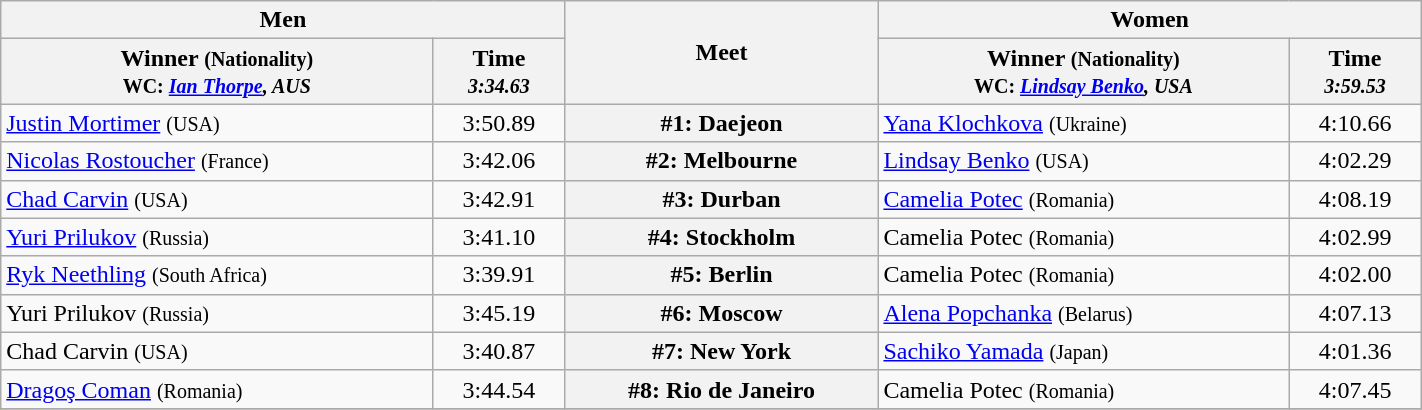<table class=wikitable width="75%">
<tr>
<th colspan="2">Men</th>
<th rowspan="2">Meet</th>
<th colspan="2">Women</th>
</tr>
<tr>
<th>Winner <small>(Nationality)<br> WC: <em><a href='#'>Ian Thorpe</a>, AUS</em></small></th>
<th>Time <br><small> <em>3:34.63</em> </small></th>
<th>Winner <small>(Nationality)<br>WC: <em><a href='#'>Lindsay Benko</a>, USA</em></small></th>
<th>Time<br><small><em>3:59.53</em></small></th>
</tr>
<tr>
<td> <a href='#'>Justin Mortimer</a> <small>(USA)</small></td>
<td align=center>3:50.89</td>
<th>#1: Daejeon</th>
<td> <a href='#'>Yana Klochkova</a> <small>(Ukraine)</small></td>
<td align=center>4:10.66</td>
</tr>
<tr>
<td> <a href='#'>Nicolas Rostoucher</a> <small>(France)</small></td>
<td align=center>3:42.06</td>
<th>#2: Melbourne</th>
<td> <a href='#'>Lindsay Benko</a> <small>(USA)</small></td>
<td align=center>4:02.29</td>
</tr>
<tr>
<td> <a href='#'>Chad Carvin</a> <small>(USA)</small></td>
<td align=center>3:42.91</td>
<th>#3: Durban</th>
<td> <a href='#'>Camelia Potec</a> <small>(Romania)</small></td>
<td align=center>4:08.19</td>
</tr>
<tr>
<td> <a href='#'>Yuri Prilukov</a> <small>(Russia)</small></td>
<td align=center>3:41.10</td>
<th>#4: Stockholm</th>
<td> Camelia Potec <small>(Romania)</small></td>
<td align=center>4:02.99</td>
</tr>
<tr>
<td> <a href='#'>Ryk Neethling</a> <small>(South Africa)</small></td>
<td align=center>3:39.91</td>
<th>#5: Berlin</th>
<td> Camelia Potec <small>(Romania)</small></td>
<td align=center>4:02.00</td>
</tr>
<tr>
<td> Yuri Prilukov <small>(Russia)</small></td>
<td align=center>3:45.19</td>
<th>#6: Moscow</th>
<td> <a href='#'>Alena Popchanka</a> <small>(Belarus)</small></td>
<td align=center>4:07.13</td>
</tr>
<tr>
<td> Chad Carvin <small>(USA)</small></td>
<td align=center>3:40.87</td>
<th>#7: New York</th>
<td> <a href='#'>Sachiko Yamada</a> <small>(Japan)</small></td>
<td align=center>4:01.36</td>
</tr>
<tr>
<td> <a href='#'>Dragoş Coman</a> <small>(Romania)</small></td>
<td align=center>3:44.54</td>
<th>#8: Rio de Janeiro</th>
<td> Camelia Potec <small>(Romania)</small></td>
<td align=center>4:07.45</td>
</tr>
<tr>
</tr>
</table>
